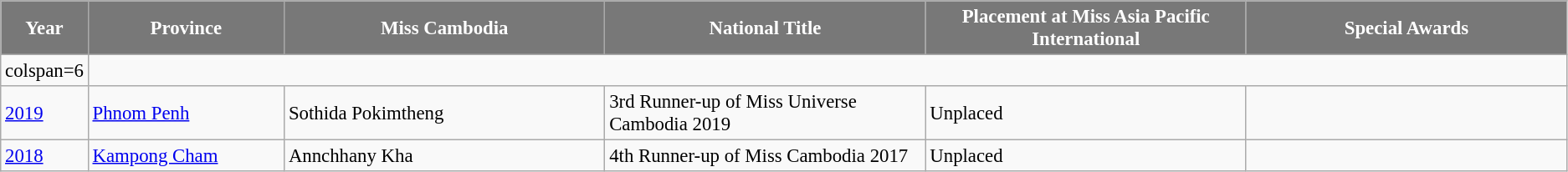<table class="wikitable " style="font-size: 95%;">
<tr>
<th width="60" style="background-color:#787878;color:#FFFFFF;">Year</th>
<th width="150" style="background-color:#787878;color:#FFFFFF;">Province</th>
<th width="250" style="background-color:#787878;color:#FFFFFF;">Miss Cambodia</th>
<th width="250" style="background-color:#787878;color:#FFFFFF;">National Title</th>
<th width="250" style="background-color:#787878;color:#FFFFFF;">Placement at Miss Asia Pacific International</th>
<th width="250" style="background-color:#787878;color:#FFFFFF;">Special Awards</th>
</tr>
<tr>
<td>colspan=6 </td>
</tr>
<tr>
<td><a href='#'>2019</a></td>
<td><a href='#'>Phnom Penh</a></td>
<td>Sothida Pokimtheng</td>
<td>3rd Runner-up of Miss Universe Cambodia 2019</td>
<td>Unplaced</td>
<td></td>
</tr>
<tr>
<td><a href='#'>2018</a></td>
<td><a href='#'>Kampong Cham</a></td>
<td>Annchhany Kha</td>
<td>4th Runner-up of Miss Cambodia 2017</td>
<td>Unplaced</td>
<td></td>
</tr>
</table>
